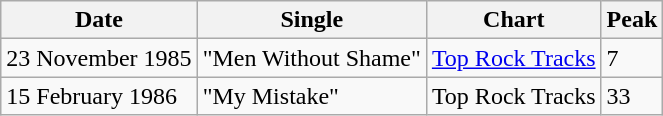<table class="wikitable">
<tr>
<th>Date</th>
<th>Single</th>
<th>Chart</th>
<th>Peak</th>
</tr>
<tr>
<td>23 November 1985</td>
<td>"Men Without Shame"</td>
<td><a href='#'>Top Rock Tracks</a></td>
<td>7</td>
</tr>
<tr>
<td>15 February 1986</td>
<td>"My Mistake"</td>
<td>Top Rock Tracks</td>
<td>33</td>
</tr>
</table>
